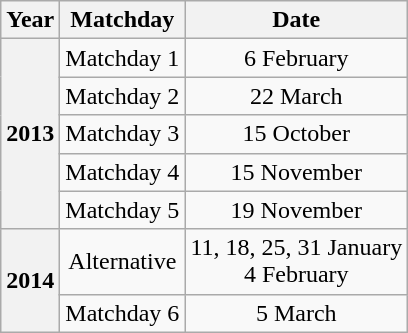<table class="wikitable" style="text-align:center;">
<tr>
<th>Year</th>
<th>Matchday</th>
<th>Date</th>
</tr>
<tr>
<th rowspan=5>2013</th>
<td>Matchday 1</td>
<td>6 February</td>
</tr>
<tr>
<td>Matchday 2</td>
<td>22 March</td>
</tr>
<tr>
<td>Matchday 3</td>
<td>15 October</td>
</tr>
<tr>
<td>Matchday 4</td>
<td>15 November</td>
</tr>
<tr>
<td>Matchday 5</td>
<td>19 November</td>
</tr>
<tr>
<th rowspan=2>2014</th>
<td>Alternative</td>
<td>11, 18, 25, 31 January<br>4 February</td>
</tr>
<tr>
<td>Matchday 6</td>
<td>5 March</td>
</tr>
</table>
